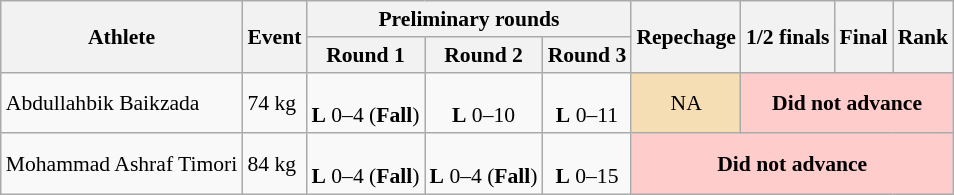<table class=wikitable style="font-size:90%">
<tr>
<th rowspan="2">Athlete</th>
<th rowspan="2">Event</th>
<th colspan="3">Preliminary rounds</th>
<th rowspan="2">Repechage</th>
<th rowspan="2">1/2 finals</th>
<th rowspan="2">Final</th>
<th rowspan="2">Rank</th>
</tr>
<tr>
<th>Round 1</th>
<th>Round 2</th>
<th>Round 3</th>
</tr>
<tr>
<td>Abdullahbik Baikzada</td>
<td>74 kg</td>
<td align="center"><br><strong>L</strong> 0–4 (<strong>Fall</strong>)</td>
<td align="center"><br><strong>L</strong> 0–10</td>
<td align="center"><br><strong>L</strong> 0–11</td>
<td align=center bgcolor="wheat">NA</td>
<td align=center colspan=3 bgcolor="#ffcccc"><strong>Did not advance</strong></td>
</tr>
<tr>
<td>Mohammad Ashraf Timori</td>
<td>84 kg</td>
<td align="center"><br><strong>L</strong> 0–4 (<strong>Fall</strong>)</td>
<td align="center"><br><strong>L</strong> 0–4 (<strong>Fall</strong>)</td>
<td align="center"><br><strong>L</strong> 0–15</td>
<td align=center colspan=4 bgcolor="#ffcccc"><strong>Did not advance</strong></td>
</tr>
</table>
